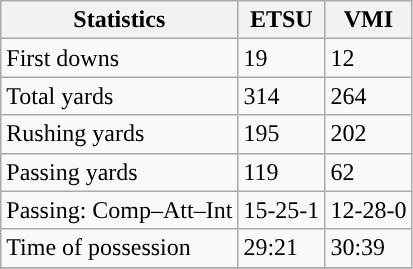<table class="wikitable" style="float: left;">
<tr>
<th>Statistics</th>
<th>ETSU</th>
<th>VMI</th>
</tr>
<tr>
<td>First downs</td>
<td>19</td>
<td>12</td>
</tr>
<tr>
<td>Total yards</td>
<td>314</td>
<td>264</td>
</tr>
<tr>
<td>Rushing yards</td>
<td>195</td>
<td>202</td>
</tr>
<tr>
<td>Passing yards</td>
<td>119</td>
<td>62</td>
</tr>
<tr>
<td>Passing: Comp–Att–Int</td>
<td>15-25-1</td>
<td>12-28-0</td>
</tr>
<tr>
<td>Time of possession</td>
<td>29:21</td>
<td>30:39</td>
</tr>
<tr>
</tr>
</table>
